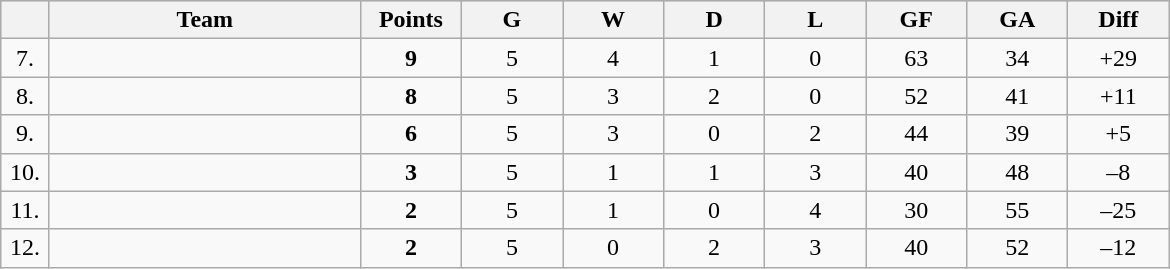<table class=wikitable style="text-align:center">
<tr bgcolor="#DCDCDC">
<th width="25"></th>
<th width="200">Team</th>
<th width="60">Points</th>
<th width="60">G</th>
<th width="60">W</th>
<th width="60">D</th>
<th width="60">L</th>
<th width="60">GF</th>
<th width="60">GA</th>
<th width="60">Diff</th>
</tr>
<tr>
<td>7.</td>
<td align=left></td>
<td><strong>9</strong></td>
<td>5</td>
<td>4</td>
<td>1</td>
<td>0</td>
<td>63</td>
<td>34</td>
<td>+29</td>
</tr>
<tr>
<td>8.</td>
<td align=left></td>
<td><strong>8</strong></td>
<td>5</td>
<td>3</td>
<td>2</td>
<td>0</td>
<td>52</td>
<td>41</td>
<td>+11</td>
</tr>
<tr>
<td>9.</td>
<td align=left></td>
<td><strong>6</strong></td>
<td>5</td>
<td>3</td>
<td>0</td>
<td>2</td>
<td>44</td>
<td>39</td>
<td>+5</td>
</tr>
<tr>
<td>10.</td>
<td align=left></td>
<td><strong>3</strong></td>
<td>5</td>
<td>1</td>
<td>1</td>
<td>3</td>
<td>40</td>
<td>48</td>
<td>–8</td>
</tr>
<tr>
<td>11.</td>
<td align=left></td>
<td><strong>2</strong></td>
<td>5</td>
<td>1</td>
<td>0</td>
<td>4</td>
<td>30</td>
<td>55</td>
<td>–25</td>
</tr>
<tr>
<td>12.</td>
<td align=left></td>
<td><strong>2</strong></td>
<td>5</td>
<td>0</td>
<td>2</td>
<td>3</td>
<td>40</td>
<td>52</td>
<td>–12</td>
</tr>
</table>
